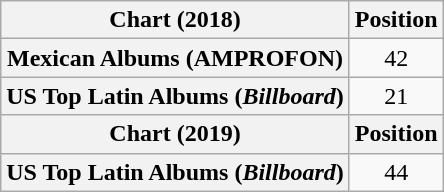<table class="wikitable plainrowheaders" style="text-align:center">
<tr>
<th>Chart (2018)</th>
<th>Position</th>
</tr>
<tr>
<th scope="row">Mexican Albums (AMPROFON)</th>
<td>42</td>
</tr>
<tr>
<th scope="row">US Top Latin Albums (<em>Billboard</em>)</th>
<td>21</td>
</tr>
<tr>
<th>Chart (2019)</th>
<th>Position</th>
</tr>
<tr>
<th scope="row">US Top Latin Albums (<em>Billboard</em>)</th>
<td>44</td>
</tr>
</table>
